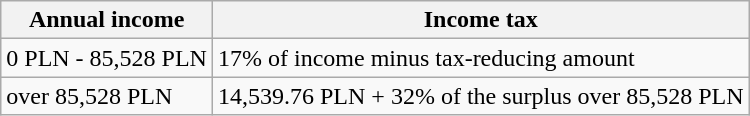<table class="wikitable">
<tr>
<th>Annual income</th>
<th>Income tax</th>
</tr>
<tr>
<td>0 PLN - 85,528 PLN</td>
<td>17% of income minus tax-reducing amount</td>
</tr>
<tr>
<td>over 85,528 PLN</td>
<td>14,539.76 PLN + 32% of the surplus over 85,528 PLN</td>
</tr>
</table>
